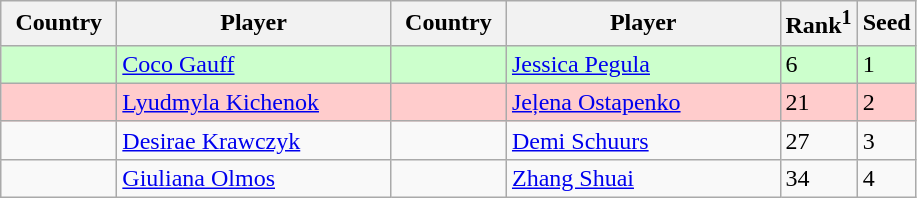<table class="sortable wikitable">
<tr>
<th width="70">Country</th>
<th width="175">Player</th>
<th width="70">Country</th>
<th width="175">Player</th>
<th>Rank<sup>1</sup></th>
<th>Seed</th>
</tr>
<tr style="background:#cfc;">
<td></td>
<td><a href='#'>Coco Gauff</a></td>
<td></td>
<td><a href='#'>Jessica Pegula</a></td>
<td>6</td>
<td>1</td>
</tr>
<tr style="background:#fcc;">
<td></td>
<td><a href='#'>Lyudmyla Kichenok</a></td>
<td></td>
<td><a href='#'>Jeļena Ostapenko</a></td>
<td>21</td>
<td>2</td>
</tr>
<tr>
<td></td>
<td><a href='#'>Desirae Krawczyk</a></td>
<td></td>
<td><a href='#'>Demi Schuurs</a></td>
<td>27</td>
<td>3</td>
</tr>
<tr>
<td></td>
<td><a href='#'>Giuliana Olmos</a></td>
<td></td>
<td><a href='#'>Zhang Shuai</a></td>
<td>34</td>
<td>4</td>
</tr>
</table>
